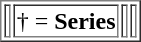<table style="float: right;" border="1">
<tr>
<td></td>
<td rowspan="2">† = <strong>Series</strong></td>
<td></td>
<td></td>
</tr>
</table>
